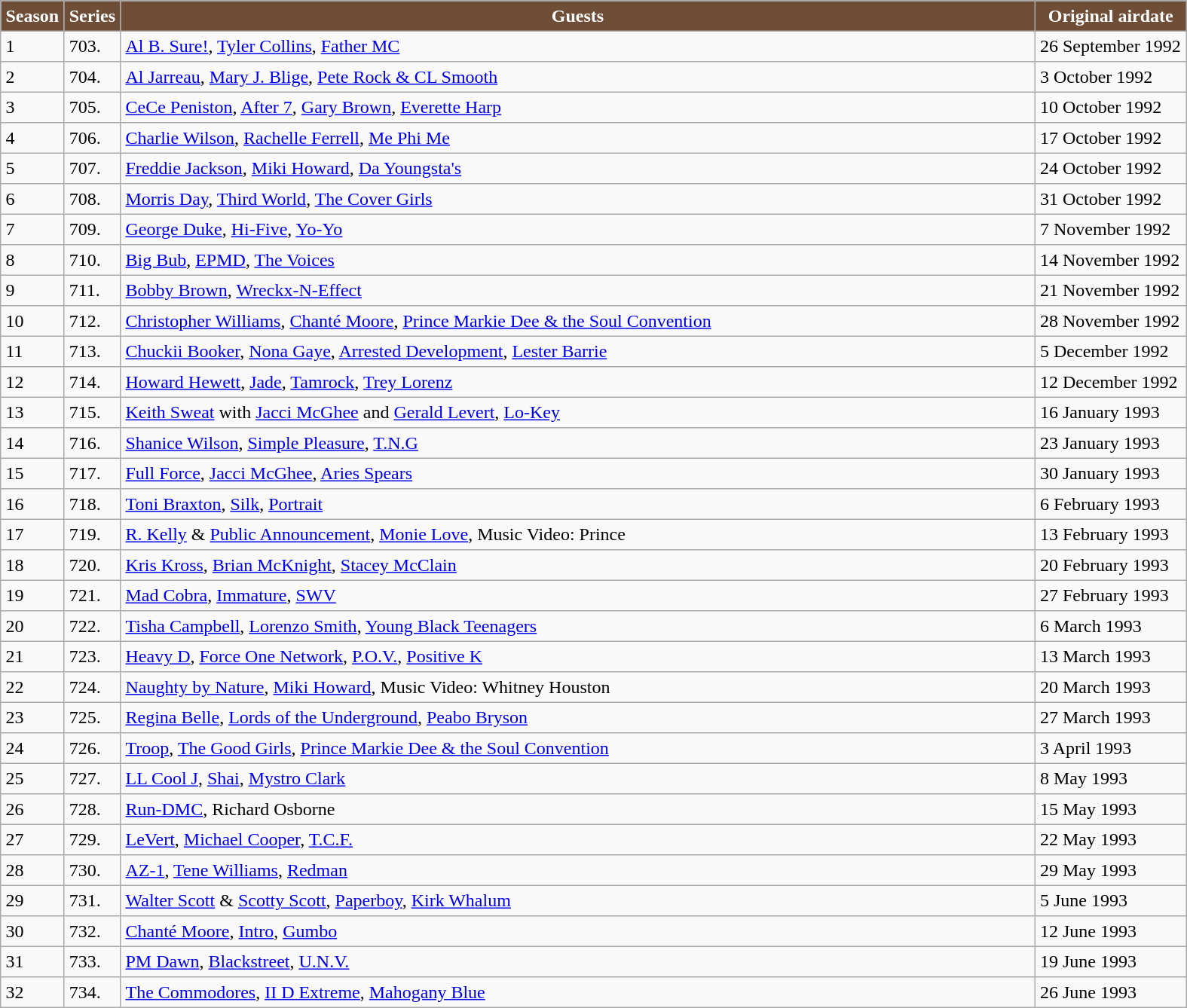<table class="toccolours" border="2" cellpadding="4" cellspacing="0" style="margin: 1em 1em 1em 0; background: #f9f9f9; border: 1px #aaa solid; border-collapse: collapse">
<tr style="vertical-align: top; text-align: center; background-color:#6F4E37; color:white">
<th><strong>Season</strong></th>
<th><strong>Series</strong></th>
<th style="width:800px;"><strong>Guests</strong></th>
<th style="width:125px;"><strong>Original airdate</strong></th>
</tr>
<tr>
<td>1</td>
<td>703.</td>
<td><a href='#'>Al B. Sure!</a>, <a href='#'>Tyler Collins</a>, <a href='#'>Father MC</a></td>
<td>26 September 1992</td>
</tr>
<tr>
<td>2</td>
<td>704.</td>
<td><a href='#'>Al Jarreau</a>, <a href='#'>Mary J. Blige</a>, <a href='#'>Pete Rock & CL Smooth</a></td>
<td>3 October 1992</td>
</tr>
<tr>
<td>3</td>
<td>705.</td>
<td><a href='#'>CeCe Peniston</a>, <a href='#'>After 7</a>, <a href='#'>Gary Brown</a>, <a href='#'>Everette Harp</a></td>
<td>10 October 1992</td>
</tr>
<tr>
<td>4</td>
<td>706.</td>
<td><a href='#'>Charlie Wilson</a>, <a href='#'>Rachelle Ferrell</a>, <a href='#'>Me Phi Me</a></td>
<td>17 October 1992</td>
</tr>
<tr>
<td>5</td>
<td>707.</td>
<td><a href='#'>Freddie Jackson</a>, <a href='#'>Miki Howard</a>, <a href='#'>Da Youngsta's</a></td>
<td>24 October 1992</td>
</tr>
<tr>
<td>6</td>
<td>708.</td>
<td><a href='#'>Morris Day</a>, <a href='#'>Third World</a>, <a href='#'>The Cover Girls</a></td>
<td>31 October 1992</td>
</tr>
<tr>
<td>7</td>
<td>709.</td>
<td><a href='#'>George Duke</a>, <a href='#'>Hi-Five</a>, <a href='#'>Yo-Yo</a></td>
<td>7 November 1992</td>
</tr>
<tr>
<td>8</td>
<td>710.</td>
<td><a href='#'>Big Bub</a>, <a href='#'>EPMD</a>, <a href='#'>The Voices</a></td>
<td>14 November 1992</td>
</tr>
<tr>
<td>9</td>
<td>711.</td>
<td><a href='#'>Bobby Brown</a>, <a href='#'>Wreckx-N-Effect</a></td>
<td>21 November 1992</td>
</tr>
<tr>
<td>10</td>
<td>712.</td>
<td><a href='#'>Christopher Williams</a>, <a href='#'>Chanté Moore</a>, <a href='#'>Prince Markie Dee & the Soul Convention</a></td>
<td>28 November 1992</td>
</tr>
<tr>
<td>11</td>
<td>713.</td>
<td><a href='#'>Chuckii Booker</a>, <a href='#'>Nona Gaye</a>, <a href='#'>Arrested Development</a>, <a href='#'>Lester Barrie</a></td>
<td>5 December 1992</td>
</tr>
<tr>
<td>12</td>
<td>714.</td>
<td><a href='#'>Howard Hewett</a>, <a href='#'>Jade</a>, <a href='#'>Tamrock</a>, <a href='#'>Trey Lorenz</a></td>
<td>12 December 1992</td>
</tr>
<tr>
<td>13</td>
<td>715.</td>
<td><a href='#'>Keith Sweat</a> with <a href='#'>Jacci McGhee</a> and <a href='#'>Gerald Levert</a>, <a href='#'>Lo-Key</a></td>
<td>16 January 1993</td>
</tr>
<tr>
<td>14</td>
<td>716.</td>
<td><a href='#'>Shanice Wilson</a>, <a href='#'>Simple Pleasure</a>, <a href='#'>T.N.G</a></td>
<td>23 January 1993</td>
</tr>
<tr>
<td>15</td>
<td>717.</td>
<td><a href='#'>Full Force</a>, <a href='#'>Jacci McGhee</a>, <a href='#'>Aries Spears</a></td>
<td>30 January 1993</td>
</tr>
<tr>
<td>16</td>
<td>718.</td>
<td><a href='#'>Toni Braxton</a>, <a href='#'>Silk</a>, <a href='#'>Portrait</a></td>
<td>6 February 1993</td>
</tr>
<tr>
<td>17</td>
<td>719.</td>
<td><a href='#'>R. Kelly</a> & <a href='#'>Public Announcement</a>, <a href='#'>Monie Love</a>, Music Video: Prince</td>
<td>13 February 1993</td>
</tr>
<tr>
<td>18</td>
<td>720.</td>
<td><a href='#'>Kris Kross</a>, <a href='#'>Brian McKnight</a>, <a href='#'>Stacey McClain</a></td>
<td>20 February 1993</td>
</tr>
<tr>
<td>19</td>
<td>721.</td>
<td><a href='#'>Mad Cobra</a>, <a href='#'>Immature</a>, <a href='#'>SWV</a></td>
<td>27 February 1993</td>
</tr>
<tr>
<td>20</td>
<td>722.</td>
<td><a href='#'>Tisha Campbell</a>, <a href='#'>Lorenzo Smith</a>, <a href='#'>Young Black Teenagers</a></td>
<td>6 March 1993</td>
</tr>
<tr>
<td>21</td>
<td>723.</td>
<td><a href='#'>Heavy D</a>, <a href='#'>Force One Network</a>, <a href='#'>P.O.V.</a>, <a href='#'>Positive K</a></td>
<td>13 March 1993</td>
</tr>
<tr>
<td>22</td>
<td>724.</td>
<td><a href='#'>Naughty by Nature</a>, <a href='#'>Miki Howard</a>, Music Video: Whitney Houston</td>
<td>20 March 1993</td>
</tr>
<tr>
<td>23</td>
<td>725.</td>
<td><a href='#'>Regina Belle</a>, <a href='#'>Lords of the Underground</a>, <a href='#'>Peabo Bryson</a></td>
<td>27 March 1993</td>
</tr>
<tr>
<td>24</td>
<td>726.</td>
<td><a href='#'>Troop</a>, <a href='#'>The Good Girls</a>, <a href='#'>Prince Markie Dee & the Soul Convention</a></td>
<td>3 April 1993</td>
</tr>
<tr>
<td>25</td>
<td>727.</td>
<td><a href='#'>LL Cool J</a>, <a href='#'>Shai</a>, <a href='#'>Mystro Clark</a></td>
<td>8 May 1993</td>
</tr>
<tr>
<td>26</td>
<td>728.</td>
<td><a href='#'>Run-DMC</a>, Richard Osborne</td>
<td>15 May 1993</td>
</tr>
<tr>
<td>27</td>
<td>729.</td>
<td><a href='#'>LeVert</a>, <a href='#'>Michael Cooper</a>, <a href='#'>T.C.F.</a></td>
<td>22 May 1993</td>
</tr>
<tr>
<td>28</td>
<td>730.</td>
<td><a href='#'>AZ-1</a>, <a href='#'>Tene Williams</a>, <a href='#'>Redman</a></td>
<td>29 May 1993</td>
</tr>
<tr>
<td>29</td>
<td>731.</td>
<td><a href='#'>Walter Scott</a> & <a href='#'>Scotty Scott</a>, <a href='#'>Paperboy</a>, <a href='#'>Kirk Whalum</a></td>
<td>5 June 1993</td>
</tr>
<tr>
<td>30</td>
<td>732.</td>
<td><a href='#'>Chanté Moore</a>, <a href='#'>Intro</a>, <a href='#'>Gumbo</a></td>
<td>12 June 1993</td>
</tr>
<tr>
<td>31</td>
<td>733.</td>
<td><a href='#'>PM Dawn</a>, <a href='#'>Blackstreet</a>, <a href='#'>U.N.V.</a></td>
<td>19 June 1993</td>
</tr>
<tr>
<td>32</td>
<td>734.</td>
<td><a href='#'>The Commodores</a>, <a href='#'>II D Extreme</a>, <a href='#'>Mahogany Blue</a></td>
<td>26 June 1993</td>
</tr>
</table>
